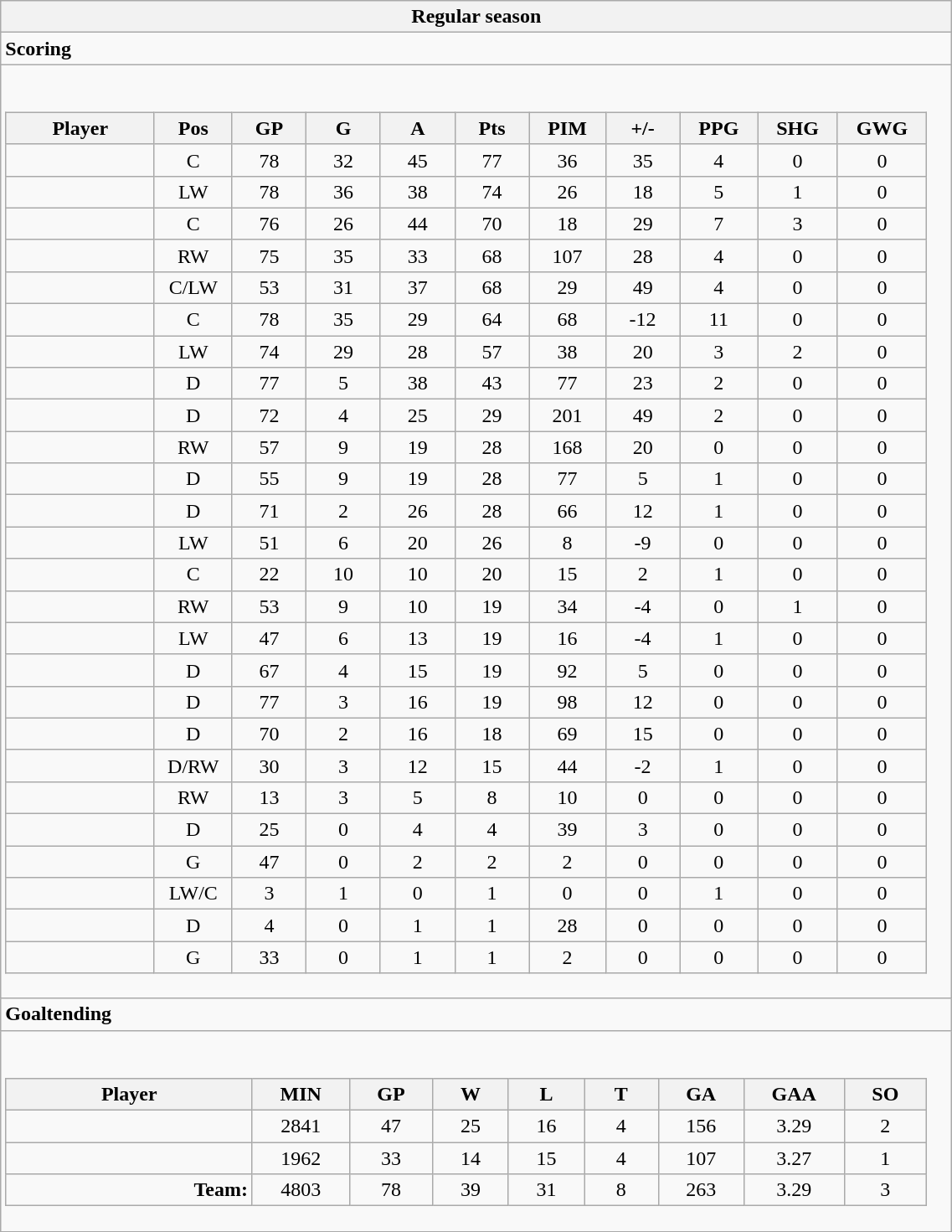<table class="wikitable collapsible" width="60%" border="1">
<tr>
<th>Regular season</th>
</tr>
<tr>
<td class="tocccolors"><strong>Scoring</strong></td>
</tr>
<tr>
<td><br><table class="wikitable sortable">
<tr ALIGN="center">
<th bgcolor="#DDDDFF" width="10%">Player</th>
<th bgcolor="#DDDDFF" width="3%" title="Position">Pos</th>
<th bgcolor="#DDDDFF" width="5%" title="Games played">GP</th>
<th bgcolor="#DDDDFF" width="5%" title="Goals">G</th>
<th bgcolor="#DDDDFF" width="5%" title="Assists">A</th>
<th bgcolor="#DDDDFF" width="5%" title="Points">Pts</th>
<th bgcolor="#DDDDFF" width="5%" title="Penalties in Minutes">PIM</th>
<th bgcolor="#DDDDFF" width="5%" title="Plus/minus">+/-</th>
<th bgcolor="#DDDDFF" width="5%" title="Power play goals">PPG</th>
<th bgcolor="#DDDDFF" width="5%" title="Short-handed goals">SHG</th>
<th bgcolor="#DDDDFF" width="5%" title="Game-winning goals">GWG</th>
</tr>
<tr align="center">
<td align="right"></td>
<td>C</td>
<td>78</td>
<td>32</td>
<td>45</td>
<td>77</td>
<td>36</td>
<td>35</td>
<td>4</td>
<td>0</td>
<td>0</td>
</tr>
<tr align="center">
<td align="right"></td>
<td>LW</td>
<td>78</td>
<td>36</td>
<td>38</td>
<td>74</td>
<td>26</td>
<td>18</td>
<td>5</td>
<td>1</td>
<td>0</td>
</tr>
<tr align="center">
<td align="right"></td>
<td>C</td>
<td>76</td>
<td>26</td>
<td>44</td>
<td>70</td>
<td>18</td>
<td>29</td>
<td>7</td>
<td>3</td>
<td>0</td>
</tr>
<tr align="center">
<td align="right"></td>
<td>RW</td>
<td>75</td>
<td>35</td>
<td>33</td>
<td>68</td>
<td>107</td>
<td>28</td>
<td>4</td>
<td>0</td>
<td>0</td>
</tr>
<tr align="center">
<td align="right"></td>
<td>C/LW</td>
<td>53</td>
<td>31</td>
<td>37</td>
<td>68</td>
<td>29</td>
<td>49</td>
<td>4</td>
<td>0</td>
<td>0</td>
</tr>
<tr align="center">
<td align="right"></td>
<td>C</td>
<td>78</td>
<td>35</td>
<td>29</td>
<td>64</td>
<td>68</td>
<td>-12</td>
<td>11</td>
<td>0</td>
<td>0</td>
</tr>
<tr align="center">
<td align="right"></td>
<td>LW</td>
<td>74</td>
<td>29</td>
<td>28</td>
<td>57</td>
<td>38</td>
<td>20</td>
<td>3</td>
<td>2</td>
<td>0</td>
</tr>
<tr align="center">
<td align="right"></td>
<td>D</td>
<td>77</td>
<td>5</td>
<td>38</td>
<td>43</td>
<td>77</td>
<td>23</td>
<td>2</td>
<td>0</td>
<td>0</td>
</tr>
<tr align="center">
<td align="right"></td>
<td>D</td>
<td>72</td>
<td>4</td>
<td>25</td>
<td>29</td>
<td>201</td>
<td>49</td>
<td>2</td>
<td>0</td>
<td>0</td>
</tr>
<tr align="center">
<td align="right"></td>
<td>RW</td>
<td>57</td>
<td>9</td>
<td>19</td>
<td>28</td>
<td>168</td>
<td>20</td>
<td>0</td>
<td>0</td>
<td>0</td>
</tr>
<tr align="center">
<td align="right"></td>
<td>D</td>
<td>55</td>
<td>9</td>
<td>19</td>
<td>28</td>
<td>77</td>
<td>5</td>
<td>1</td>
<td>0</td>
<td>0</td>
</tr>
<tr align="center">
<td align="right"></td>
<td>D</td>
<td>71</td>
<td>2</td>
<td>26</td>
<td>28</td>
<td>66</td>
<td>12</td>
<td>1</td>
<td>0</td>
<td>0</td>
</tr>
<tr align="center">
<td align="right"></td>
<td>LW</td>
<td>51</td>
<td>6</td>
<td>20</td>
<td>26</td>
<td>8</td>
<td>-9</td>
<td>0</td>
<td>0</td>
<td>0</td>
</tr>
<tr align="center">
<td align="right"></td>
<td>C</td>
<td>22</td>
<td>10</td>
<td>10</td>
<td>20</td>
<td>15</td>
<td>2</td>
<td>1</td>
<td>0</td>
<td>0</td>
</tr>
<tr align="center">
<td align="right"></td>
<td>RW</td>
<td>53</td>
<td>9</td>
<td>10</td>
<td>19</td>
<td>34</td>
<td>-4</td>
<td>0</td>
<td>1</td>
<td>0</td>
</tr>
<tr align="center">
<td align="right"></td>
<td>LW</td>
<td>47</td>
<td>6</td>
<td>13</td>
<td>19</td>
<td>16</td>
<td>-4</td>
<td>1</td>
<td>0</td>
<td>0</td>
</tr>
<tr align="center">
<td align="right"></td>
<td>D</td>
<td>67</td>
<td>4</td>
<td>15</td>
<td>19</td>
<td>92</td>
<td>5</td>
<td>0</td>
<td>0</td>
<td>0</td>
</tr>
<tr align="center">
<td align="right"></td>
<td>D</td>
<td>77</td>
<td>3</td>
<td>16</td>
<td>19</td>
<td>98</td>
<td>12</td>
<td>0</td>
<td>0</td>
<td>0</td>
</tr>
<tr align="center">
<td align="right"></td>
<td>D</td>
<td>70</td>
<td>2</td>
<td>16</td>
<td>18</td>
<td>69</td>
<td>15</td>
<td>0</td>
<td>0</td>
<td>0</td>
</tr>
<tr align="center">
<td align="right"></td>
<td>D/RW</td>
<td>30</td>
<td>3</td>
<td>12</td>
<td>15</td>
<td>44</td>
<td>-2</td>
<td>1</td>
<td>0</td>
<td>0</td>
</tr>
<tr align="center">
<td align="right"></td>
<td>RW</td>
<td>13</td>
<td>3</td>
<td>5</td>
<td>8</td>
<td>10</td>
<td>0</td>
<td>0</td>
<td>0</td>
<td>0</td>
</tr>
<tr align="center">
<td align="right"></td>
<td>D</td>
<td>25</td>
<td>0</td>
<td>4</td>
<td>4</td>
<td>39</td>
<td>3</td>
<td>0</td>
<td>0</td>
<td>0</td>
</tr>
<tr align="center">
<td align="right"></td>
<td>G</td>
<td>47</td>
<td>0</td>
<td>2</td>
<td>2</td>
<td>2</td>
<td>0</td>
<td>0</td>
<td>0</td>
<td>0</td>
</tr>
<tr align="center">
<td align="right"></td>
<td>LW/C</td>
<td>3</td>
<td>1</td>
<td>0</td>
<td>1</td>
<td>0</td>
<td>0</td>
<td>1</td>
<td>0</td>
<td>0</td>
</tr>
<tr align="center">
<td align="right"></td>
<td>D</td>
<td>4</td>
<td>0</td>
<td>1</td>
<td>1</td>
<td>28</td>
<td>0</td>
<td>0</td>
<td>0</td>
<td>0</td>
</tr>
<tr align="center">
<td align="right"></td>
<td>G</td>
<td>33</td>
<td>0</td>
<td>1</td>
<td>1</td>
<td>2</td>
<td>0</td>
<td>0</td>
<td>0</td>
<td>0</td>
</tr>
</table>
</td>
</tr>
<tr>
<td class="toccolors"><strong>Goaltending</strong></td>
</tr>
<tr>
<td><br><table class="wikitable sortable">
<tr>
<th bgcolor="#DDDDFF" width="10%">Player</th>
<th width="3%" bgcolor="#DDDDFF" title="Minutes played">MIN</th>
<th width="3%" bgcolor="#DDDDFF" title="Games played in">GP</th>
<th width="3%" bgcolor="#DDDDFF" title="Wins">W</th>
<th width="3%" bgcolor="#DDDDFF"title="Losses">L</th>
<th width="3%" bgcolor="#DDDDFF" title="Ties">T</th>
<th width="3%" bgcolor="#DDDDFF" title="Goals against">GA</th>
<th width="3%" bgcolor="#DDDDFF" title="Goals against average">GAA</th>
<th width="3%" bgcolor="#DDDDFF"title="Shut-outs">SO</th>
</tr>
<tr align="center">
<td align="right"></td>
<td>2841</td>
<td>47</td>
<td>25</td>
<td>16</td>
<td>4</td>
<td>156</td>
<td>3.29</td>
<td>2</td>
</tr>
<tr align="center">
<td align="right"></td>
<td>1962</td>
<td>33</td>
<td>14</td>
<td>15</td>
<td>4</td>
<td>107</td>
<td>3.27</td>
<td>1</td>
</tr>
<tr align="center">
<td align="right"><strong>Team:</strong></td>
<td>4803</td>
<td>78</td>
<td>39</td>
<td>31</td>
<td>8</td>
<td>263</td>
<td>3.29</td>
<td>3</td>
</tr>
</table>
</td>
</tr>
<tr>
</tr>
</table>
